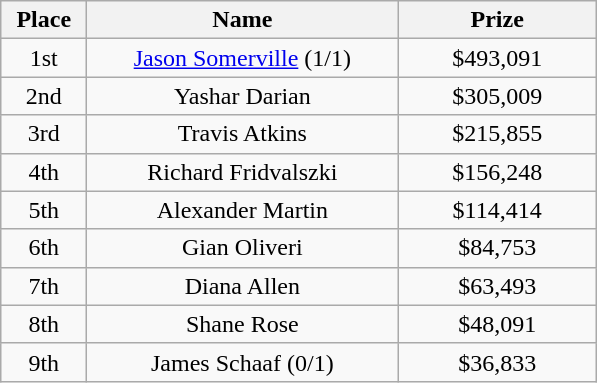<table class="wikitable">
<tr>
<th width="50">Place</th>
<th width="200">Name</th>
<th width="125">Prize</th>
</tr>
<tr>
<td align = "center">1st</td>
<td align = "center"><a href='#'>Jason Somerville</a> (1/1)</td>
<td align = "center">$493,091</td>
</tr>
<tr>
<td align = "center">2nd</td>
<td align = "center">Yashar Darian</td>
<td align = "center">$305,009</td>
</tr>
<tr>
<td align = "center">3rd</td>
<td align = "center">Travis Atkins</td>
<td align = "center">$215,855</td>
</tr>
<tr>
<td align = "center">4th</td>
<td align = "center">Richard Fridvalszki</td>
<td align = "center">$156,248</td>
</tr>
<tr>
<td align = "center">5th</td>
<td align = "center">Alexander Martin</td>
<td align = "center">$114,414</td>
</tr>
<tr>
<td align = "center">6th</td>
<td align = "center">Gian Oliveri</td>
<td align = "center">$84,753</td>
</tr>
<tr>
<td align = "center">7th</td>
<td align = "center">Diana Allen</td>
<td align = "center">$63,493</td>
</tr>
<tr>
<td align = "center">8th</td>
<td align = "center">Shane Rose</td>
<td align = "center">$48,091</td>
</tr>
<tr>
<td align = "center">9th</td>
<td align = "center">James Schaaf (0/1)</td>
<td align = "center">$36,833</td>
</tr>
</table>
